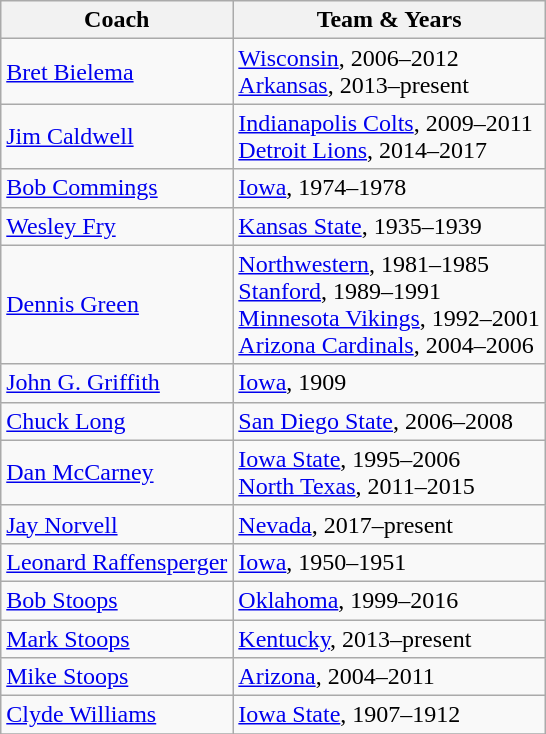<table class="wikitable">
<tr>
<th>Coach</th>
<th>Team & Years</th>
</tr>
<tr>
<td><a href='#'>Bret Bielema</a></td>
<td><a href='#'>Wisconsin</a>, 2006–2012 <br> <a href='#'>Arkansas</a>, 2013–present</td>
</tr>
<tr>
<td><a href='#'>Jim Caldwell</a></td>
<td><a href='#'>Indianapolis Colts</a>, 2009–2011 <br> <a href='#'>Detroit Lions</a>, 2014–2017</td>
</tr>
<tr>
<td><a href='#'>Bob Commings</a></td>
<td><a href='#'>Iowa</a>, 1974–1978</td>
</tr>
<tr>
<td><a href='#'>Wesley Fry</a></td>
<td><a href='#'>Kansas State</a>, 1935–1939</td>
</tr>
<tr>
<td><a href='#'>Dennis Green</a></td>
<td><a href='#'>Northwestern</a>, 1981–1985 <br> <a href='#'>Stanford</a>, 1989–1991 <br> <a href='#'>Minnesota Vikings</a>, 1992–2001 <br> <a href='#'>Arizona Cardinals</a>, 2004–2006</td>
</tr>
<tr>
<td><a href='#'>John G. Griffith</a></td>
<td><a href='#'>Iowa</a>, 1909</td>
</tr>
<tr>
<td><a href='#'>Chuck Long</a></td>
<td><a href='#'>San Diego State</a>, 2006–2008</td>
</tr>
<tr>
<td><a href='#'>Dan McCarney</a></td>
<td><a href='#'>Iowa State</a>, 1995–2006 <br> <a href='#'>North Texas</a>, 2011–2015</td>
</tr>
<tr>
<td><a href='#'>Jay Norvell</a></td>
<td><a href='#'>Nevada</a>, 2017–present</td>
</tr>
<tr>
<td><a href='#'>Leonard Raffensperger</a></td>
<td><a href='#'>Iowa</a>, 1950–1951</td>
</tr>
<tr>
<td><a href='#'>Bob Stoops</a></td>
<td><a href='#'>Oklahoma</a>, 1999–2016</td>
</tr>
<tr>
<td><a href='#'>Mark Stoops</a></td>
<td><a href='#'>Kentucky</a>, 2013–present</td>
</tr>
<tr>
<td><a href='#'>Mike Stoops</a></td>
<td><a href='#'>Arizona</a>, 2004–2011</td>
</tr>
<tr>
<td><a href='#'>Clyde Williams</a></td>
<td><a href='#'>Iowa State</a>, 1907–1912</td>
</tr>
<tr>
</tr>
</table>
